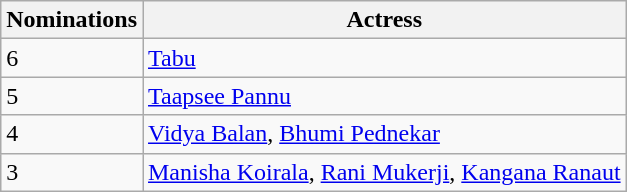<table class="wikitable">
<tr>
<th>Nominations</th>
<th>Actress</th>
</tr>
<tr>
<td>6</td>
<td><a href='#'>Tabu</a></td>
</tr>
<tr>
<td>5</td>
<td><a href='#'>Taapsee Pannu</a></td>
</tr>
<tr>
<td>4</td>
<td><a href='#'>Vidya Balan</a>, <a href='#'>Bhumi Pednekar</a></td>
</tr>
<tr>
<td>3</td>
<td><a href='#'>Manisha Koirala</a>, <a href='#'>Rani Mukerji</a>, <a href='#'>Kangana Ranaut</a></td>
</tr>
</table>
